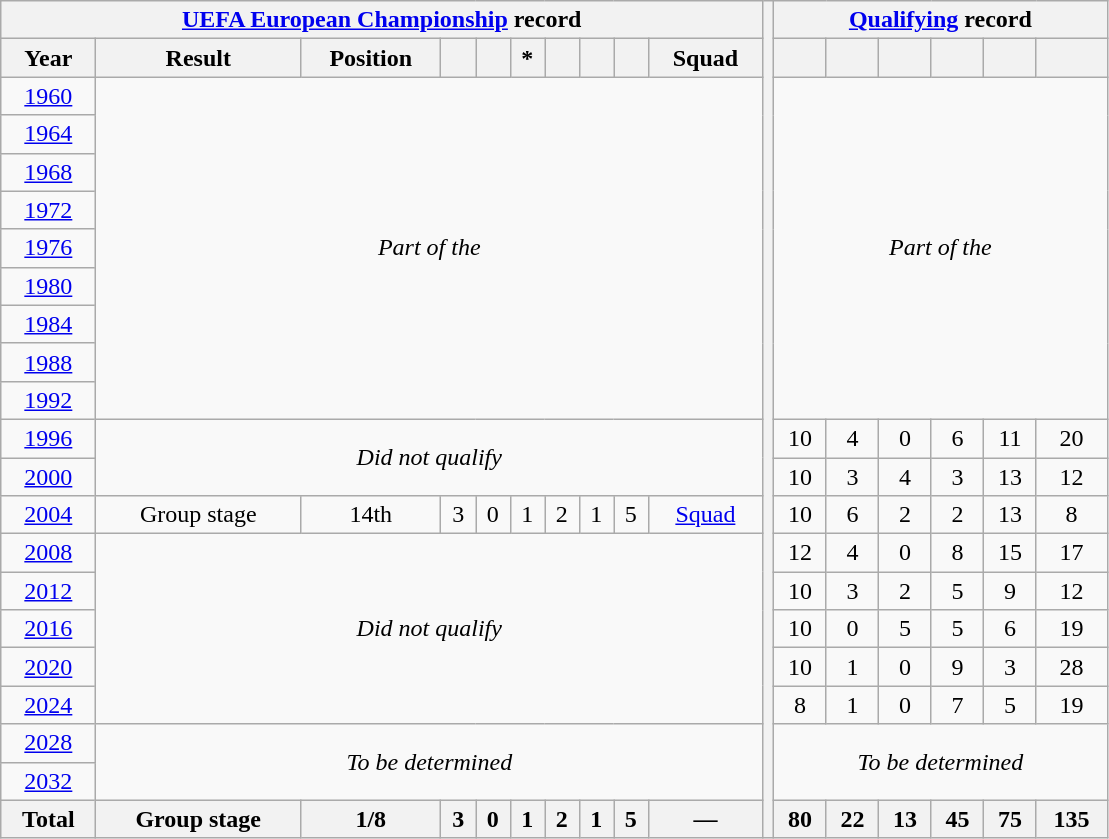<table class="wikitable" style="text-align: center;">
<tr>
<th colspan=10><a href='#'>UEFA European Championship</a> record</th>
<th style="width:1%;" rowspan=22></th>
<th colspan=6><a href='#'>Qualifying</a> record</th>
</tr>
<tr>
<th>Year</th>
<th>Result</th>
<th>Position</th>
<th></th>
<th></th>
<th>*</th>
<th></th>
<th></th>
<th></th>
<th>Squad</th>
<th></th>
<th></th>
<th></th>
<th></th>
<th></th>
<th></th>
</tr>
<tr>
<td> <a href='#'>1960</a></td>
<td colspan=9 rowspan=9><em>Part of the </em></td>
<td colspan=6 rowspan=9><em>Part of the </em></td>
</tr>
<tr>
<td> <a href='#'>1964</a></td>
</tr>
<tr>
<td> <a href='#'>1968</a></td>
</tr>
<tr>
<td> <a href='#'>1972</a></td>
</tr>
<tr>
<td> <a href='#'>1976</a></td>
</tr>
<tr>
<td> <a href='#'>1980</a></td>
</tr>
<tr>
<td> <a href='#'>1984</a></td>
</tr>
<tr>
<td> <a href='#'>1988</a></td>
</tr>
<tr>
<td> <a href='#'>1992</a></td>
</tr>
<tr>
<td> <a href='#'>1996</a></td>
<td colspan=9 rowspan=2><em>Did not qualify</em></td>
<td>10</td>
<td>4</td>
<td>0</td>
<td>6</td>
<td>11</td>
<td>20</td>
</tr>
<tr>
<td>  <a href='#'>2000</a></td>
<td>10</td>
<td>3</td>
<td>4</td>
<td>3</td>
<td>13</td>
<td>12</td>
</tr>
<tr>
<td> <a href='#'>2004</a></td>
<td>Group stage</td>
<td>14th</td>
<td>3</td>
<td>0</td>
<td>1</td>
<td>2</td>
<td>1</td>
<td>5</td>
<td><a href='#'>Squad</a></td>
<td>10</td>
<td>6</td>
<td>2</td>
<td>2</td>
<td>13</td>
<td>8</td>
</tr>
<tr>
<td>  <a href='#'>2008</a></td>
<td colspan=9 rowspan=5><em>Did not qualify</em></td>
<td>12</td>
<td>4</td>
<td>0</td>
<td>8</td>
<td>15</td>
<td>17</td>
</tr>
<tr>
<td>  <a href='#'>2012</a></td>
<td>10</td>
<td>3</td>
<td>2</td>
<td>5</td>
<td>9</td>
<td>12</td>
</tr>
<tr>
<td> <a href='#'>2016</a></td>
<td>10</td>
<td>0</td>
<td>5</td>
<td>5</td>
<td>6</td>
<td>19</td>
</tr>
<tr>
<td> <a href='#'>2020</a></td>
<td>10</td>
<td>1</td>
<td>0</td>
<td>9</td>
<td>3</td>
<td>28</td>
</tr>
<tr>
<td> <a href='#'>2024</a></td>
<td>8</td>
<td>1</td>
<td>0</td>
<td>7</td>
<td>5</td>
<td>19</td>
</tr>
<tr>
<td>  <a href='#'>2028</a></td>
<td colspan=9 rowspan=2><em>To be determined</em></td>
<td colspan=6 rowspan=2><em>To be determined</em></td>
</tr>
<tr>
<td>   <a href='#'>2032</a></td>
</tr>
<tr>
<th>Total</th>
<th>Group stage</th>
<th>1/8</th>
<th>3</th>
<th>0</th>
<th>1</th>
<th>2</th>
<th>1</th>
<th>5</th>
<th>—</th>
<th>80</th>
<th>22</th>
<th>13</th>
<th>45</th>
<th>75</th>
<th>135</th>
</tr>
</table>
